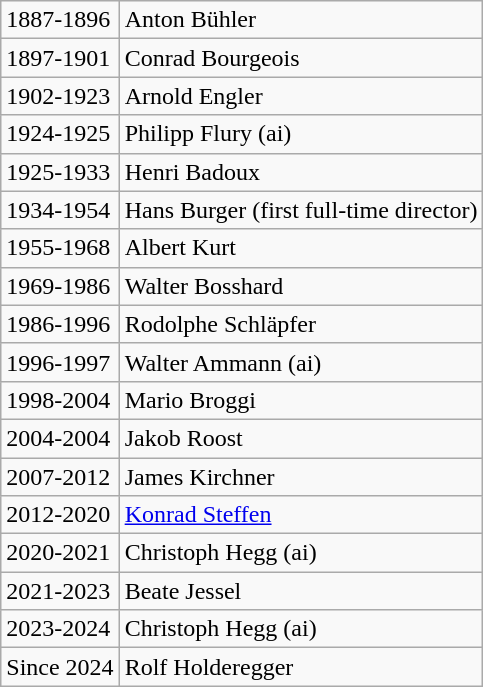<table class="wikitable">
<tr>
<td>1887-1896</td>
<td>Anton Bühler</td>
</tr>
<tr>
<td>1897-1901</td>
<td>Conrad Bourgeois</td>
</tr>
<tr>
<td>1902-1923</td>
<td>Arnold Engler</td>
</tr>
<tr>
<td>1924-1925</td>
<td>Philipp Flury (ai)</td>
</tr>
<tr>
<td>1925-1933</td>
<td>Henri Badoux</td>
</tr>
<tr>
<td>1934-1954</td>
<td>Hans Burger (first full-time director)</td>
</tr>
<tr>
<td>1955-1968</td>
<td>Albert Kurt</td>
</tr>
<tr>
<td>1969-1986</td>
<td>Walter Bosshard</td>
</tr>
<tr>
<td>1986-1996</td>
<td>Rodolphe Schläpfer</td>
</tr>
<tr>
<td>1996-1997</td>
<td>Walter Ammann (ai)</td>
</tr>
<tr>
<td>1998-2004</td>
<td>Mario Broggi</td>
</tr>
<tr>
<td>2004-2004</td>
<td>Jakob Roost</td>
</tr>
<tr>
<td>2007-2012</td>
<td>James Kirchner</td>
</tr>
<tr>
<td>2012-2020</td>
<td><a href='#'>Konrad Steffen</a></td>
</tr>
<tr>
<td>2020-2021</td>
<td>Christoph Hegg (ai)</td>
</tr>
<tr>
<td>2021-2023</td>
<td>Beate Jessel</td>
</tr>
<tr>
<td>2023-2024</td>
<td>Christoph Hegg (ai)</td>
</tr>
<tr>
<td>Since 2024</td>
<td>Rolf Holderegger</td>
</tr>
</table>
